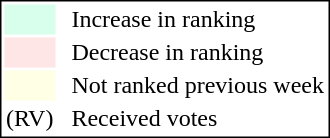<table style="border:1px solid black;">
<tr>
<td style="background:#D8FFEB; width:20px;"></td>
<td> </td>
<td>Increase in ranking</td>
</tr>
<tr>
<td style="background:#FFE6E6; width:20px;"></td>
<td> </td>
<td>Decrease in ranking</td>
</tr>
<tr>
<td style="background:#FFFFE6; width:20px;"></td>
<td> </td>
<td>Not ranked previous week</td>
</tr>
<tr>
<td>(RV)</td>
<td> </td>
<td>Received votes</td>
</tr>
</table>
